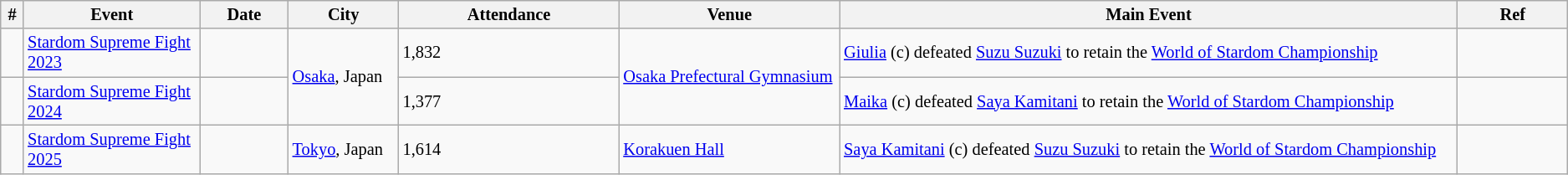<table class="wikitable" style="font-size:85%;">
<tr>
<th width="1%">#</th>
<th width="8%">Event</th>
<th width="4%">Date</th>
<th width="5%">City</th>
<th width="10%">Attendance</th>
<th width="10%">Venue</th>
<th width="28%">Main Event</th>
<th width="5%">Ref</th>
</tr>
<tr>
<td></td>
<td><a href='#'>Stardom Supreme Fight 2023</a></td>
<td></td>
<td rowspan="2"><a href='#'>Osaka</a>, Japan</td>
<td>1,832</td>
<td rowspan="2"><a href='#'>Osaka Prefectural Gymnasium</a></td>
<td><a href='#'>Giulia</a> (c) defeated <a href='#'>Suzu Suzuki</a> to retain the <a href='#'>World of Stardom Championship</a></td>
<td></td>
</tr>
<tr>
<td></td>
<td><a href='#'>Stardom Supreme Fight 2024</a></td>
<td></td>
<td>1,377</td>
<td><a href='#'>Maika</a> (c) defeated <a href='#'>Saya Kamitani</a> to retain the <a href='#'>World of Stardom Championship</a></td>
<td></td>
</tr>
<tr>
<td></td>
<td><a href='#'>Stardom Supreme Fight 2025</a></td>
<td></td>
<td><a href='#'>Tokyo</a>, Japan</td>
<td>1,614</td>
<td><a href='#'>Korakuen Hall</a></td>
<td><a href='#'>Saya Kamitani</a> (c) defeated <a href='#'>Suzu Suzuki</a> to retain the <a href='#'>World of Stardom Championship</a></td>
<td></td>
</tr>
</table>
